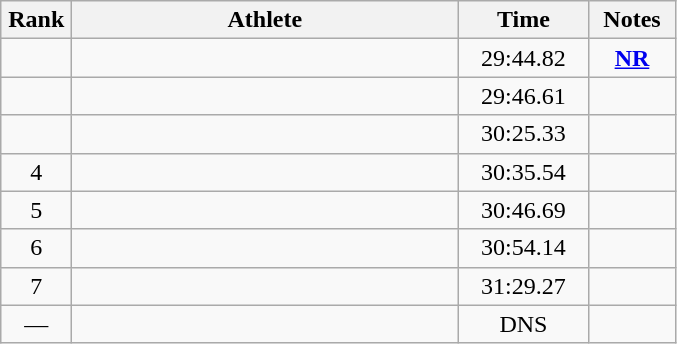<table class="wikitable sortable" style="text-align:center">
<tr>
<th width=40>Rank</th>
<th width=250>Athlete</th>
<th width=80>Time</th>
<th width=50>Notes</th>
</tr>
<tr>
<td></td>
<td align=left></td>
<td>29:44.82</td>
<td><strong><a href='#'>NR</a></strong></td>
</tr>
<tr>
<td></td>
<td align=left></td>
<td>29:46.61</td>
<td></td>
</tr>
<tr>
<td></td>
<td align=left></td>
<td>30:25.33</td>
<td></td>
</tr>
<tr>
<td>4</td>
<td align=left></td>
<td>30:35.54</td>
<td></td>
</tr>
<tr>
<td>5</td>
<td align=left></td>
<td>30:46.69</td>
<td></td>
</tr>
<tr>
<td>6</td>
<td align=left></td>
<td>30:54.14</td>
<td></td>
</tr>
<tr>
<td>7</td>
<td align=left></td>
<td>31:29.27</td>
<td></td>
</tr>
<tr>
<td>—</td>
<td align=left></td>
<td>DNS</td>
<td></td>
</tr>
</table>
